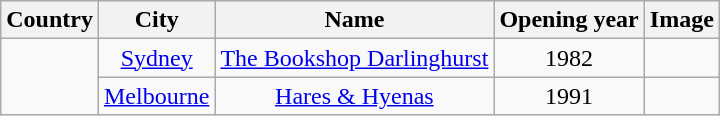<table class="wikitable sortable" style="text-align:center">
<tr>
<th>Country</th>
<th>City</th>
<th>Name</th>
<th>Opening year</th>
<th>Image</th>
</tr>
<tr>
<td rowspan="2"></td>
<td><a href='#'>Sydney</a></td>
<td><a href='#'>The Bookshop Darlinghurst</a></td>
<td>1982</td>
<td></td>
</tr>
<tr>
<td><a href='#'>Melbourne</a></td>
<td><a href='#'>Hares & Hyenas</a></td>
<td>1991</td>
</tr>
</table>
